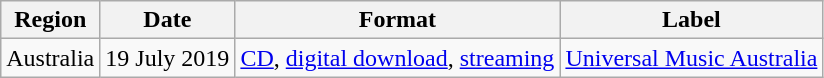<table class="wikitable plainrowheaders">
<tr>
<th scope="col">Region</th>
<th scope="col">Date</th>
<th scope="col">Format</th>
<th scope="col">Label</th>
</tr>
<tr>
<td>Australia</td>
<td>19 July 2019</td>
<td><a href='#'>CD</a>, <a href='#'>digital download</a>, <a href='#'>streaming</a></td>
<td><a href='#'>Universal Music Australia</a></td>
</tr>
</table>
